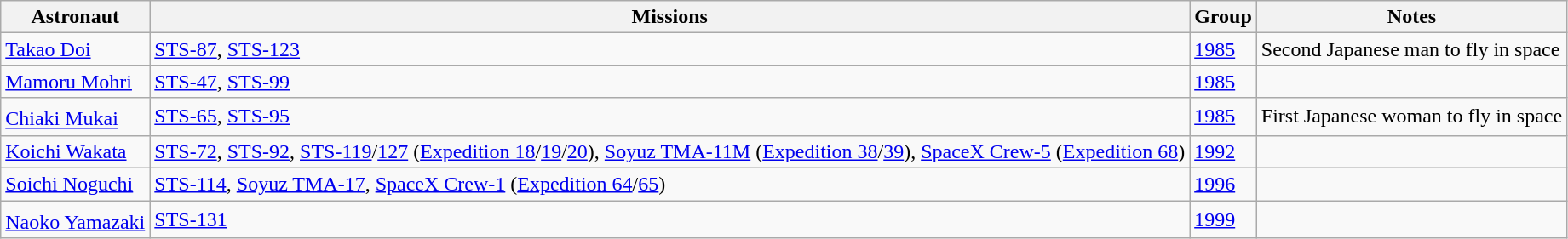<table class="wikitable">
<tr>
<th>Astronaut</th>
<th>Missions</th>
<th>Group</th>
<th>Notes</th>
</tr>
<tr>
<td><a href='#'>Takao Doi</a></td>
<td><a href='#'>STS-87</a>, <a href='#'>STS-123</a></td>
<td><a href='#'>1985</a></td>
<td>Second Japanese man to fly in space</td>
</tr>
<tr>
<td><a href='#'>Mamoru Mohri</a></td>
<td><a href='#'>STS-47</a>, <a href='#'>STS-99</a></td>
<td><a href='#'>1985</a></td>
<td></td>
</tr>
<tr>
<td><a href='#'>Chiaki Mukai</a><sup></sup></td>
<td><a href='#'>STS-65</a>, <a href='#'>STS-95</a></td>
<td><a href='#'>1985</a></td>
<td>First Japanese woman to fly in space</td>
</tr>
<tr>
<td><a href='#'>Koichi Wakata</a></td>
<td><a href='#'>STS-72</a>, <a href='#'>STS-92</a>, <a href='#'>STS-119</a>/<a href='#'>127</a> (<a href='#'>Expedition 18</a>/<a href='#'>19</a>/<a href='#'>20</a>), <a href='#'>Soyuz TMA-11M</a> (<a href='#'>Expedition 38</a>/<a href='#'>39</a>), <a href='#'>SpaceX Crew-5</a> (<a href='#'>Expedition 68</a>)</td>
<td><a href='#'>1992</a></td>
<td></td>
</tr>
<tr>
<td><a href='#'>Soichi Noguchi</a></td>
<td><a href='#'>STS-114</a>, <a href='#'>Soyuz TMA-17</a>, <a href='#'>SpaceX Crew-1</a> (<a href='#'>Expedition 64</a>/<a href='#'>65</a>)</td>
<td><a href='#'>1996</a></td>
<td></td>
</tr>
<tr>
<td><a href='#'>Naoko Yamazaki</a><sup></sup></td>
<td><a href='#'>STS-131</a></td>
<td><a href='#'>1999</a></td>
<td></td>
</tr>
</table>
